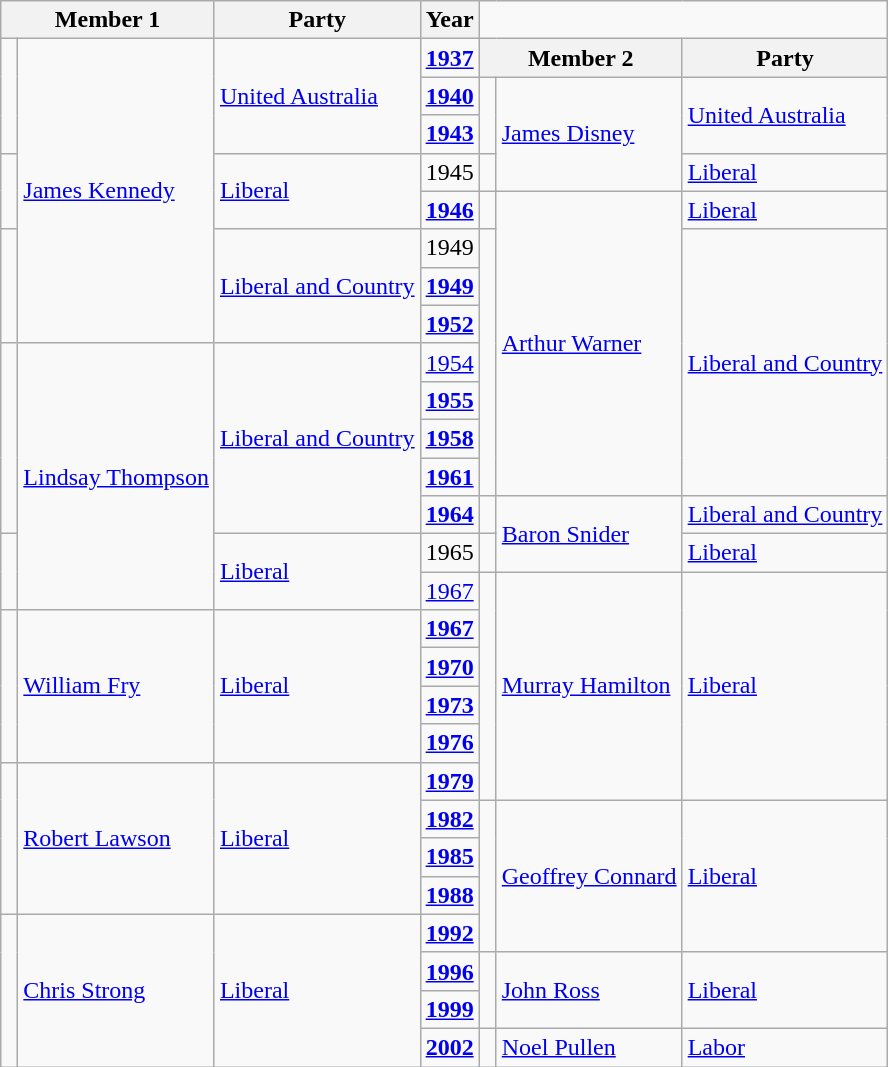<table class="wikitable">
<tr>
<th colspan=2>Member 1</th>
<th>Party</th>
<th>Year</th>
</tr>
<tr>
<td rowspan=3 > </td>
<td rowspan=8><a href='#'>James Kennedy</a></td>
<td rowspan=3><a href='#'>United Australia</a></td>
<td><strong><a href='#'>1937</a></strong></td>
<th colspan=2>Member 2</th>
<th>Party</th>
</tr>
<tr>
<td><strong><a href='#'>1940</a></strong></td>
<td rowspan=2 > </td>
<td rowspan=3><a href='#'>James Disney</a></td>
<td rowspan=2><a href='#'>United Australia</a></td>
</tr>
<tr>
<td><strong><a href='#'>1943</a></strong></td>
</tr>
<tr>
<td rowspan=2 > </td>
<td rowspan=2><a href='#'>Liberal</a></td>
<td>1945</td>
<td> </td>
<td><a href='#'>Liberal</a></td>
</tr>
<tr>
<td><strong><a href='#'>1946</a></strong></td>
<td> </td>
<td rowspan=8><a href='#'>Arthur Warner</a></td>
<td><a href='#'>Liberal</a></td>
</tr>
<tr>
<td rowspan=3 > </td>
<td rowspan=3><a href='#'>Liberal and Country</a></td>
<td>1949</td>
<td rowspan=7 > </td>
<td rowspan=7><a href='#'>Liberal and Country</a></td>
</tr>
<tr>
<td><strong><a href='#'>1949</a></strong></td>
</tr>
<tr>
<td><strong><a href='#'>1952</a></strong></td>
</tr>
<tr>
<td rowspan=5 > </td>
<td rowspan=7><a href='#'>Lindsay Thompson</a></td>
<td rowspan=5><a href='#'>Liberal and Country</a></td>
<td><a href='#'>1954</a></td>
</tr>
<tr>
<td><strong><a href='#'>1955</a></strong></td>
</tr>
<tr>
<td><strong><a href='#'>1958</a></strong></td>
</tr>
<tr>
<td><strong><a href='#'>1961</a></strong></td>
</tr>
<tr>
<td><strong><a href='#'>1964</a></strong></td>
<td> </td>
<td rowspan=2><a href='#'>Baron Snider</a></td>
<td><a href='#'>Liberal and Country</a></td>
</tr>
<tr>
<td rowspan=2 > </td>
<td rowspan=2><a href='#'>Liberal</a></td>
<td>1965</td>
<td> </td>
<td><a href='#'>Liberal</a></td>
</tr>
<tr>
<td><a href='#'>1967</a></td>
<td rowspan=6 > </td>
<td rowspan=6><a href='#'>Murray Hamilton</a></td>
<td rowspan=6><a href='#'>Liberal</a></td>
</tr>
<tr>
<td rowspan=4 > </td>
<td rowspan=4><a href='#'>William Fry</a></td>
<td rowspan=4><a href='#'>Liberal</a></td>
<td><strong><a href='#'>1967</a></strong></td>
</tr>
<tr>
<td><strong><a href='#'>1970</a></strong></td>
</tr>
<tr>
<td><strong><a href='#'>1973</a></strong></td>
</tr>
<tr>
<td><strong><a href='#'>1976</a></strong></td>
</tr>
<tr>
<td rowspan=4 > </td>
<td rowspan=4><a href='#'>Robert Lawson</a></td>
<td rowspan=4><a href='#'>Liberal</a></td>
<td><strong><a href='#'>1979</a></strong></td>
</tr>
<tr>
<td><strong><a href='#'>1982</a></strong></td>
<td rowspan=4 > </td>
<td rowspan=4><a href='#'>Geoffrey Connard</a></td>
<td rowspan=4><a href='#'>Liberal</a></td>
</tr>
<tr>
<td><strong><a href='#'>1985</a></strong></td>
</tr>
<tr>
<td><strong><a href='#'>1988</a></strong></td>
</tr>
<tr>
<td rowspan=4 > </td>
<td rowspan=4><a href='#'>Chris Strong</a></td>
<td rowspan=4><a href='#'>Liberal</a></td>
<td><strong><a href='#'>1992</a></strong></td>
</tr>
<tr>
<td><strong><a href='#'>1996</a></strong></td>
<td rowspan=2 > </td>
<td rowspan=2><a href='#'>John Ross</a></td>
<td rowspan=2><a href='#'>Liberal</a></td>
</tr>
<tr>
<td><strong><a href='#'>1999</a></strong></td>
</tr>
<tr>
<td><strong><a href='#'>2002</a></strong></td>
<td> </td>
<td><a href='#'>Noel Pullen</a></td>
<td><a href='#'>Labor</a></td>
</tr>
</table>
